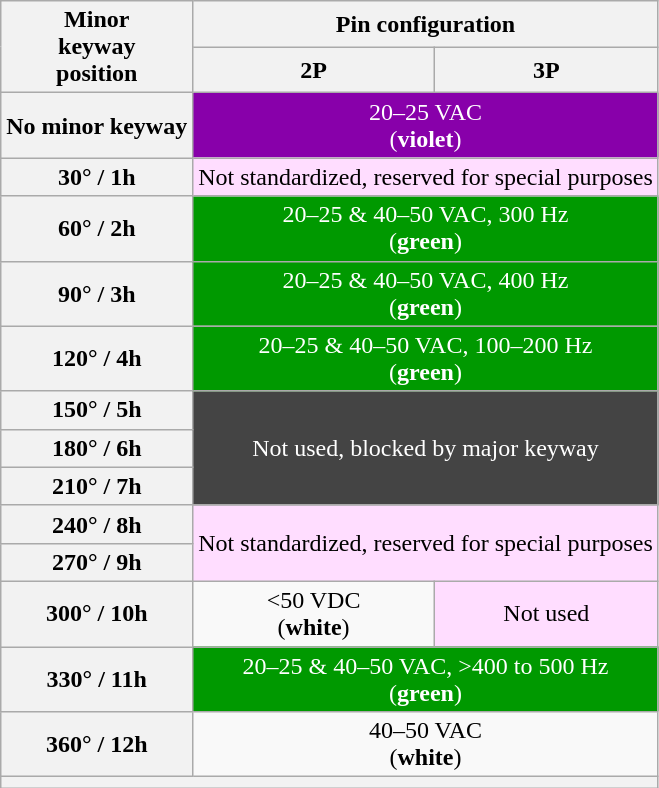<table class="wikitable" style="text-align:center;">
<tr>
<th rowspan=2>Minor<br>keyway<br>position</th>
<th colspan=2>Pin configuration</th>
</tr>
<tr>
<th>2P</th>
<th>3P</th>
</tr>
<tr>
<th>No minor keyway</th>
<td colspan=2 style="background:#80a;color:#fff;">20–25 VAC<br>(<strong>violet</strong>)</td>
</tr>
<tr>
<th>30° / 1h</th>
<td colspan=2 style="background:#fdf;">Not standardized, reserved for special purposes</td>
</tr>
<tr>
<th>60° / 2h</th>
<td colspan=2 style="background:#090;color:#fff;">20–25 & 40–50 VAC, 300 Hz<br>(<strong>green</strong>)</td>
</tr>
<tr>
<th>90° / 3h</th>
<td colspan=2 style="background:#090;color:#fff;">20–25 & 40–50 VAC, 400 Hz<br>(<strong>green</strong>)</td>
</tr>
<tr>
<th>120° / 4h</th>
<td colspan=2 style="background:#090;color:#fff;">20–25 & 40–50 VAC, 100–200 Hz<br>(<strong>green</strong>)</td>
</tr>
<tr>
<th>150° / 5h</th>
<td colspan=2 rowspan=3 style="background:#444;color:#fff;">Not used, blocked by major keyway</td>
</tr>
<tr>
<th>180° / 6h</th>
</tr>
<tr>
<th>210° / 7h</th>
</tr>
<tr>
<th>240° / 8h</th>
<td colspan=2 rowspan=2 style="background:#fdf;">Not standardized, reserved for special purposes</td>
</tr>
<tr>
<th>270° / 9h</th>
</tr>
<tr>
<th>300° / 10h</th>
<td><50 VDC<br>(<strong>white</strong>)</td>
<td style="background:#fdf;">Not used</td>
</tr>
<tr>
<th>330° / 11h</th>
<td colspan=2 style="background:#090;color:#fff;">20–25 & 40–50 VAC, >400 to 500 Hz<br>(<strong>green</strong>)</td>
</tr>
<tr>
<th>360° / 12h</th>
<td colspan=2>40–50 VAC<br>(<strong>white</strong>)</td>
</tr>
<tr>
<th colspan="3"></th>
</tr>
</table>
